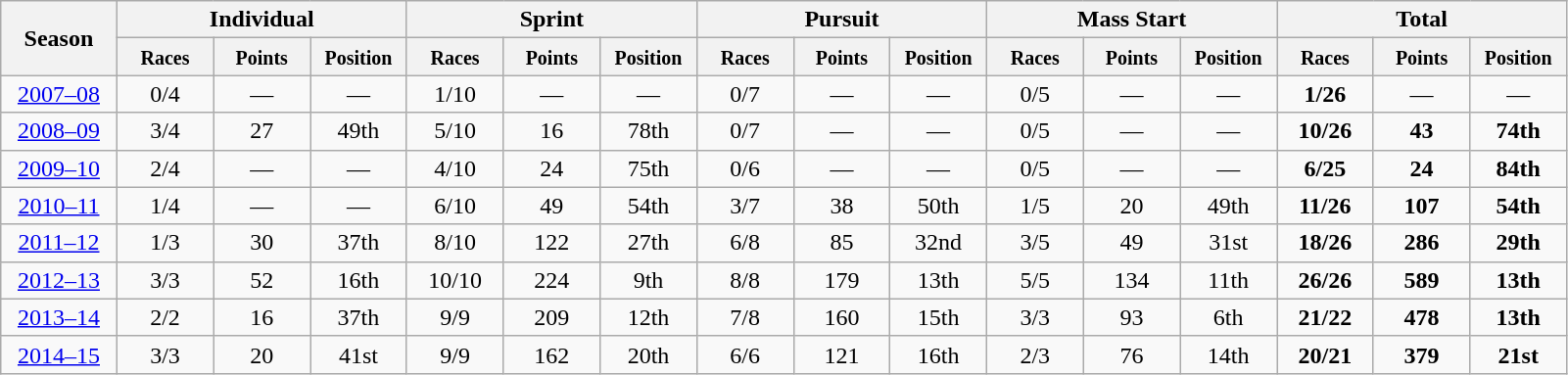<table class="wikitable centre" style="text-align:center;">
<tr class="hintergrundfarbe5">
<th scope="col" rowspan="2" width="6%">Season</th>
<th scope="col" colspan="3">Individual</th>
<th scope="col" colspan="3">Sprint</th>
<th scope="col" colspan="3">Pursuit</th>
<th scope="col" colspan="3">Mass Start</th>
<th scope="col" colspan="3">Total</th>
</tr>
<tr class="hintergrundfarbe5">
<th scope="col" width="5%"><small>Races</small></th>
<th scope="col" width="5%"><small>Points</small></th>
<th scope="col" width="5%"><small>Position</small></th>
<th scope="col" width="5%"><small>Races</small></th>
<th scope="col" width="5%"><small>Points</small></th>
<th scope="col" width="5%"><small>Position</small></th>
<th scope="col" width="5%"><small>Races</small></th>
<th scope="col" width="5%"><small>Points</small></th>
<th scope="col" width="5%"><small>Position</small></th>
<th scope="col" width="5%"><small>Races</small></th>
<th scope="col" width="5%"><small>Points</small></th>
<th scope="col" width="5%"><small>Position</small></th>
<th scope="col" width="5%"><small>Races</small></th>
<th scope="col" width="5%"><small>Points</small></th>
<th scope="col" width="5%"><small>Position</small></th>
</tr>
<tr>
<td><a href='#'>2007–08</a></td>
<td>0/4</td>
<td>—</td>
<td>—</td>
<td>1/10</td>
<td>—</td>
<td>—</td>
<td>0/7</td>
<td>—</td>
<td>—</td>
<td>0/5</td>
<td>—</td>
<td>—</td>
<td><strong>1/26</strong></td>
<td>—</td>
<td>—</td>
</tr>
<tr>
<td><a href='#'>2008–09</a></td>
<td>3/4</td>
<td>27</td>
<td>49th</td>
<td>5/10</td>
<td>16</td>
<td>78th</td>
<td>0/7</td>
<td>—</td>
<td>—</td>
<td>0/5</td>
<td>—</td>
<td>—</td>
<td><strong>10/26</strong></td>
<td><strong>43</strong></td>
<td><strong>74th</strong></td>
</tr>
<tr>
<td><a href='#'>2009–10</a></td>
<td>2/4</td>
<td>—</td>
<td>—</td>
<td>4/10</td>
<td>24</td>
<td>75th</td>
<td>0/6</td>
<td>—</td>
<td>—</td>
<td>0/5</td>
<td>—</td>
<td>—</td>
<td><strong>6/25</strong></td>
<td><strong>24</strong></td>
<td><strong>84th</strong></td>
</tr>
<tr>
<td><a href='#'>2010–11</a></td>
<td>1/4</td>
<td>—</td>
<td>—</td>
<td>6/10</td>
<td>49</td>
<td>54th</td>
<td>3/7</td>
<td>38</td>
<td>50th</td>
<td>1/5</td>
<td>20</td>
<td>49th</td>
<td><strong>11/26</strong></td>
<td><strong>107</strong></td>
<td><strong>54th</strong></td>
</tr>
<tr>
<td><a href='#'>2011–12</a></td>
<td>1/3</td>
<td>30</td>
<td>37th</td>
<td>8/10</td>
<td>122</td>
<td>27th</td>
<td>6/8</td>
<td>85</td>
<td>32nd</td>
<td>3/5</td>
<td>49</td>
<td>31st</td>
<td><strong>18/26</strong></td>
<td><strong>286</strong></td>
<td><strong>29th</strong></td>
</tr>
<tr>
<td><a href='#'>2012–13</a></td>
<td>3/3</td>
<td>52</td>
<td>16th</td>
<td>10/10</td>
<td>224</td>
<td>9th</td>
<td>8/8</td>
<td>179</td>
<td>13th</td>
<td>5/5</td>
<td>134</td>
<td>11th</td>
<td><strong> 26/26</strong></td>
<td><strong>589</strong></td>
<td><strong>13th</strong></td>
</tr>
<tr>
<td><a href='#'>2013–14</a></td>
<td>2/2</td>
<td>16</td>
<td>37th</td>
<td>9/9</td>
<td>209</td>
<td>12th</td>
<td>7/8</td>
<td>160</td>
<td>15th</td>
<td>3/3</td>
<td>93</td>
<td>6th</td>
<td><strong> 21/22</strong></td>
<td><strong>478</strong></td>
<td><strong>13th</strong></td>
</tr>
<tr>
<td><a href='#'>2014–15</a></td>
<td>3/3</td>
<td>20</td>
<td>41st</td>
<td>9/9</td>
<td>162</td>
<td>20th</td>
<td>6/6</td>
<td>121</td>
<td>16th</td>
<td>2/3</td>
<td>76</td>
<td>14th</td>
<td><strong> 20/21</strong></td>
<td><strong>379</strong></td>
<td><strong>21st</strong></td>
</tr>
</table>
